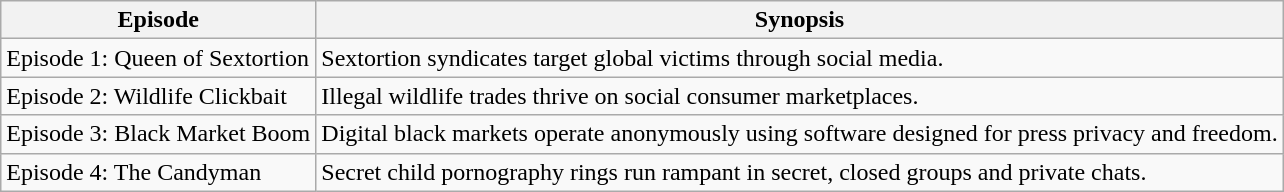<table class="wikitable">
<tr>
<th>Episode</th>
<th>Synopsis</th>
</tr>
<tr>
<td>Episode 1: Queen of Sextortion</td>
<td>Sextortion syndicates target global victims through social media.</td>
</tr>
<tr>
<td>Episode 2: Wildlife Clickbait</td>
<td>Illegal wildlife trades thrive on social consumer marketplaces.</td>
</tr>
<tr>
<td>Episode 3: Black Market Boom</td>
<td>Digital black markets operate anonymously using software designed  for press privacy and freedom.</td>
</tr>
<tr>
<td>Episode 4: The Candyman</td>
<td>Secret child pornography rings run rampant in secret, closed  groups and private chats.</td>
</tr>
</table>
